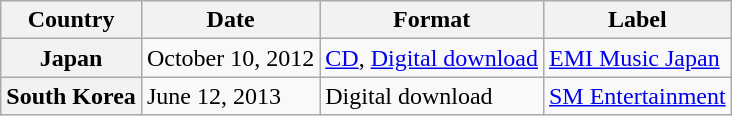<table class="wikitable plainrowheaders">
<tr>
<th scope="col">Country</th>
<th>Date</th>
<th>Format</th>
<th>Label</th>
</tr>
<tr>
<th scope="row" rowspan="1">Japan</th>
<td>October 10, 2012</td>
<td><a href='#'>CD</a>, <a href='#'>Digital download</a></td>
<td><a href='#'>EMI Music Japan</a></td>
</tr>
<tr>
<th scope="row" rowspan="1">South Korea</th>
<td>June 12, 2013</td>
<td>Digital download</td>
<td><a href='#'>SM Entertainment</a></td>
</tr>
</table>
